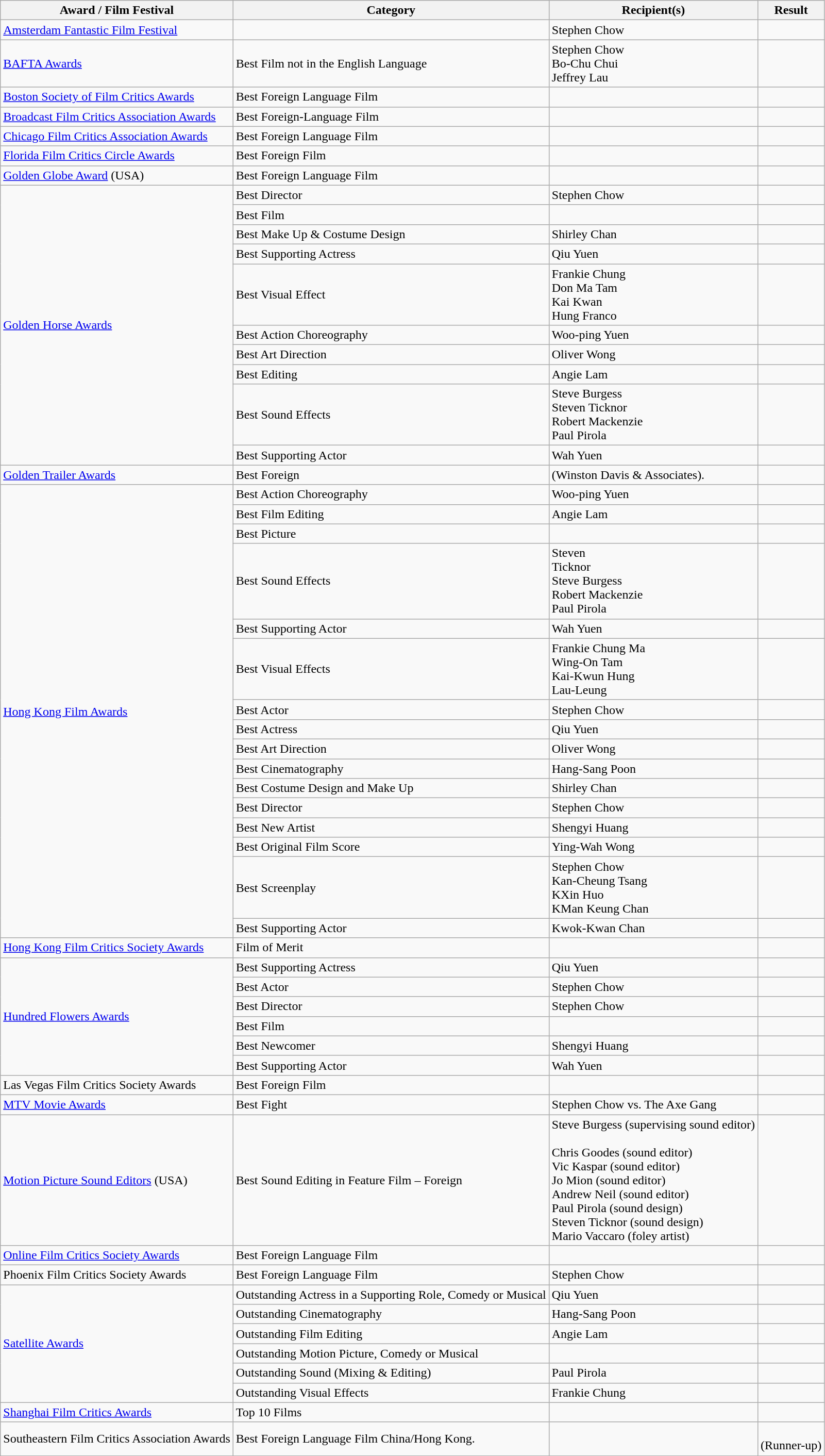<table class="wikitable sortable" style="font-size:90% width=100%;">
<tr>
<th style= width="28%">Award / Film Festival</th>
<th style= width="26%">Category</th>
<th style= width="36%">Recipient(s)</th>
<th style= width="10%">Result</th>
</tr>
<tr>
<td rowspan="1"><a href='#'>Amsterdam Fantastic Film Festival</a></td>
<td></td>
<td>Stephen Chow</td>
<td></td>
</tr>
<tr>
<td rowspan="1"><a href='#'>BAFTA Awards</a></td>
<td>Best Film not in the English Language</td>
<td>Stephen Chow <br>Bo-Chu Chui<br>Jeffrey Lau</td>
<td></td>
</tr>
<tr>
<td rowspan="1"><a href='#'>Boston Society of Film Critics Awards</a></td>
<td>Best Foreign Language Film</td>
<td></td>
<td></td>
</tr>
<tr>
<td rowspan="1"><a href='#'>Broadcast Film Critics Association Awards</a></td>
<td>Best Foreign-Language Film</td>
<td></td>
<td></td>
</tr>
<tr>
<td rowspan="1"><a href='#'>Chicago Film Critics Association Awards</a></td>
<td>Best Foreign Language Film</td>
<td></td>
<td></td>
</tr>
<tr>
<td rowspan="1"><a href='#'>Florida Film Critics Circle Awards</a></td>
<td>Best Foreign Film</td>
<td></td>
<td></td>
</tr>
<tr>
<td rowspan="1"><a href='#'>Golden Globe Award</a> (USA)</td>
<td>Best Foreign Language Film</td>
<td></td>
<td></td>
</tr>
<tr>
<td rowspan="10"><a href='#'>Golden Horse Awards</a></td>
<td>Best Director</td>
<td>Stephen Chow</td>
<td></td>
</tr>
<tr>
<td>Best Film</td>
<td></td>
<td></td>
</tr>
<tr>
<td>Best Make Up & Costume Design</td>
<td>Shirley Chan</td>
<td></td>
</tr>
<tr>
<td>Best Supporting Actress</td>
<td>Qiu Yuen</td>
<td></td>
</tr>
<tr>
<td>Best Visual Effect</td>
<td>Frankie Chung <br>Don Ma Tam <br>Kai Kwan <br> Hung Franco</td>
<td></td>
</tr>
<tr>
<td>Best Action Choreography</td>
<td>Woo-ping Yuen</td>
<td></td>
</tr>
<tr>
<td>Best Art Direction</td>
<td>Oliver Wong</td>
<td></td>
</tr>
<tr>
<td>Best Editing</td>
<td>Angie Lam</td>
<td></td>
</tr>
<tr>
<td>Best Sound Effects</td>
<td>Steve Burgess <br>Steven Ticknor <br>Robert Mackenzie<br> Paul Pirola</td>
<td></td>
</tr>
<tr>
<td>Best Supporting Actor</td>
<td>Wah Yuen</td>
<td></td>
</tr>
<tr>
<td rowspan="1"><a href='#'>Golden Trailer Awards</a></td>
<td>Best Foreign</td>
<td>(Winston Davis & Associates).</td>
<td></td>
</tr>
<tr>
<td rowspan="16"><a href='#'>Hong Kong Film Awards</a></td>
<td>Best Action Choreography</td>
<td>Woo-ping Yuen</td>
<td></td>
</tr>
<tr>
<td>Best Film Editing</td>
<td>Angie Lam</td>
<td></td>
</tr>
<tr>
<td>Best Picture</td>
<td></td>
<td></td>
</tr>
<tr>
<td>Best Sound Effects</td>
<td>Steven <br> Ticknor <br>Steve Burgess <br>Robert Mackenzie<br> Paul Pirola</td>
<td></td>
</tr>
<tr>
<td>Best Supporting Actor</td>
<td>Wah Yuen</td>
<td></td>
</tr>
<tr>
<td>Best Visual Effects</td>
<td>Frankie Chung Ma<br> Wing-On Tam<br> Kai-Kwun Hung<br> Lau-Leung</td>
<td></td>
</tr>
<tr>
<td>Best Actor</td>
<td>Stephen Chow</td>
<td></td>
</tr>
<tr>
<td>Best Actress</td>
<td>Qiu Yuen</td>
<td></td>
</tr>
<tr>
<td>Best Art Direction</td>
<td>Oliver Wong</td>
<td></td>
</tr>
<tr>
<td>Best Cinematography</td>
<td>Hang-Sang Poon</td>
<td></td>
</tr>
<tr>
<td>Best Costume Design and Make Up</td>
<td>Shirley Chan</td>
<td></td>
</tr>
<tr>
<td>Best Director</td>
<td>Stephen Chow</td>
<td></td>
</tr>
<tr>
<td>Best New Artist</td>
<td>Shengyi Huang</td>
<td></td>
</tr>
<tr>
<td>Best Original Film Score</td>
<td>Ying-Wah Wong</td>
<td></td>
</tr>
<tr>
<td>Best Screenplay</td>
<td>Stephen Chow <br>Kan-Cheung Tsang <br>KXin Huo <br>KMan Keung Chan</td>
<td></td>
</tr>
<tr>
<td>Best Supporting Actor</td>
<td>Kwok-Kwan Chan</td>
<td></td>
</tr>
<tr>
<td rowspan="1"><a href='#'>Hong Kong Film Critics Society Awards</a></td>
<td>Film of Merit</td>
<td></td>
<td></td>
</tr>
<tr>
<td rowspan="6"><a href='#'>Hundred Flowers Awards</a></td>
<td>Best Supporting Actress</td>
<td>Qiu Yuen</td>
<td></td>
</tr>
<tr>
<td>Best Actor</td>
<td>Stephen Chow</td>
<td></td>
</tr>
<tr>
<td>Best Director</td>
<td>Stephen Chow</td>
<td></td>
</tr>
<tr>
<td>Best Film</td>
<td></td>
<td></td>
</tr>
<tr>
<td>Best Newcomer</td>
<td>Shengyi Huang</td>
<td></td>
</tr>
<tr>
<td>Best Supporting Actor</td>
<td>Wah Yuen</td>
<td></td>
</tr>
<tr>
<td rowspan="1">Las Vegas Film Critics Society Awards</td>
<td>Best Foreign Film</td>
<td></td>
<td></td>
</tr>
<tr>
<td rowspan="1"><a href='#'>MTV Movie Awards</a></td>
<td>Best Fight</td>
<td>Stephen Chow vs. The Axe Gang</td>
<td></td>
</tr>
<tr>
<td rowspan="1"><a href='#'>Motion Picture Sound Editors</a> (USA)</td>
<td>Best Sound Editing in Feature Film – Foreign</td>
<td>Steve Burgess (supervising sound editor) <br><br>Chris Goodes (sound editor)<br>
Vic Kaspar (sound editor) <br>
Jo Mion (sound editor) <br>
Andrew Neil (sound editor) <br>
Paul Pirola (sound design) <br>
Steven Ticknor (sound design) <br>
Mario Vaccaro (foley artist) <br></td>
<td></td>
</tr>
<tr>
<td rowspan="1"><a href='#'>Online Film Critics Society Awards</a></td>
<td>Best Foreign Language Film</td>
<td></td>
<td></td>
</tr>
<tr>
<td rowspan="1">Phoenix Film Critics Society Awards</td>
<td>Best Foreign Language Film</td>
<td>Stephen Chow</td>
<td></td>
</tr>
<tr>
<td rowspan="6"><a href='#'>Satellite Awards</a></td>
<td>Outstanding Actress in a Supporting Role, Comedy or Musical</td>
<td>Qiu Yuen</td>
<td></td>
</tr>
<tr>
<td>Outstanding Cinematography</td>
<td>Hang-Sang Poon</td>
<td></td>
</tr>
<tr>
<td>Outstanding Film Editing</td>
<td>Angie Lam</td>
<td></td>
</tr>
<tr>
<td>Outstanding Motion Picture, Comedy or Musical</td>
<td></td>
<td></td>
</tr>
<tr>
<td>Outstanding Sound (Mixing & Editing)</td>
<td>Paul Pirola</td>
<td></td>
</tr>
<tr>
<td>Outstanding Visual Effects</td>
<td>Frankie Chung</td>
<td></td>
</tr>
<tr>
<td rowspan="1"><a href='#'>Shanghai Film Critics Awards</a></td>
<td>Top 10 Films</td>
<td></td>
<td></td>
</tr>
<tr>
<td rowspan="1">Southeastern Film Critics Association Awards</td>
<td>Best Foreign Language Film China/Hong Kong.</td>
<td></td>
<td><br> (Runner-up)</td>
</tr>
</table>
